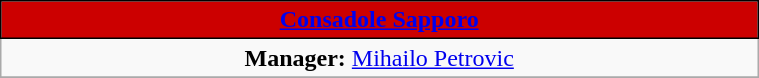<table class="wikitable" style="width:40%; text-align:center">
<tr>
<th colspan="7" style="text-align:center; background:#c00; color:#fff; border:1px solid black"> <a href='#'><span>Consadole Sapporo</span></a></th>
</tr>
<tr>
<td><strong>Manager:</strong>  <a href='#'>Mihailo Petrovic</a></td>
</tr>
<tr>
</tr>
</table>
